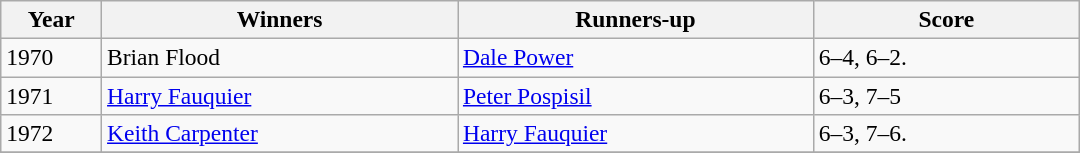<table class="wikitable" style="font-size:98%;">
<tr>
<th style="width:60px;">Year</th>
<th style="width:230px;">Winners</th>
<th style="width:230px;">Runners-up</th>
<th style="width:170px;">Score</th>
</tr>
<tr>
<td>1970</td>
<td>  Brian Flood</td>
<td> <a href='#'>Dale Power</a></td>
<td>6–4, 6–2.</td>
</tr>
<tr>
<td>1971</td>
<td> <a href='#'>Harry Fauquier</a></td>
<td> <a href='#'>Peter Pospisil</a></td>
<td>6–3, 7–5</td>
</tr>
<tr>
<td>1972</td>
<td> <a href='#'>Keith Carpenter</a></td>
<td> <a href='#'>Harry Fauquier</a></td>
<td>6–3, 7–6.</td>
</tr>
<tr>
</tr>
</table>
